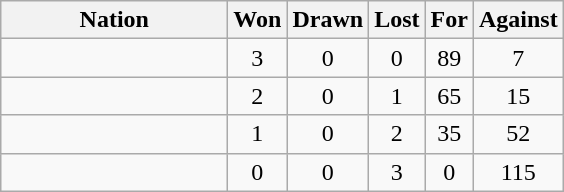<table class="wikitable" style="text-align:center;">
<tr>
<th style="width:9em;">Nation</th>
<th>Won</th>
<th>Drawn</th>
<th>Lost</th>
<th>For</th>
<th>Against</th>
</tr>
<tr>
<td align=left></td>
<td>3</td>
<td>0</td>
<td>0</td>
<td>89</td>
<td>7</td>
</tr>
<tr>
<td align=left></td>
<td>2</td>
<td>0</td>
<td>1</td>
<td>65</td>
<td>15</td>
</tr>
<tr>
<td align=left></td>
<td>1</td>
<td>0</td>
<td>2</td>
<td>35</td>
<td>52</td>
</tr>
<tr>
<td align=left></td>
<td>0</td>
<td>0</td>
<td>3</td>
<td>0</td>
<td>115</td>
</tr>
</table>
